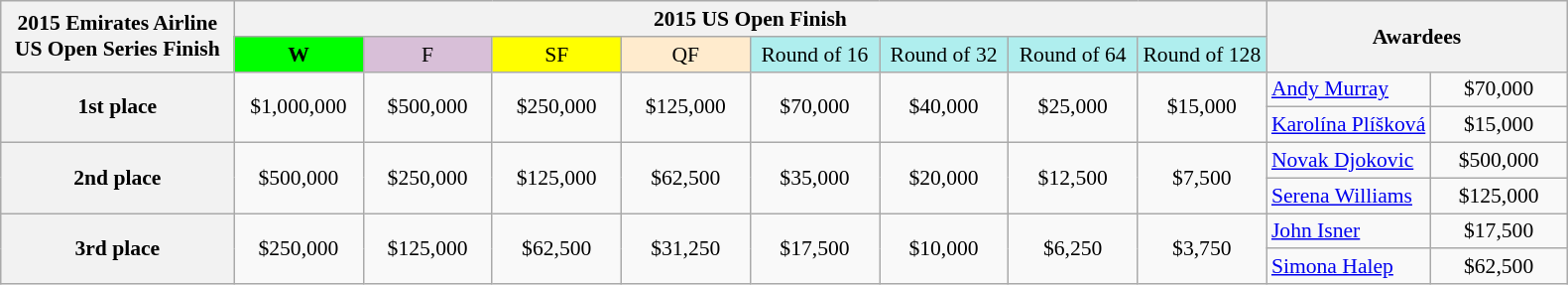<table class=wikitable style=font-size:90%;text-align:center>
<tr>
<th rowspan=2>2015 Emirates Airline US Open Series Finish</th>
<th colspan=8>2015 US Open Finish</th>
<th rowspan=2 colspan=2>Awardees</th>
</tr>
<tr>
<td style="width:80px; background:lime;"><strong>W</strong></td>
<td style="width:80px; background:thistle;">F</td>
<td style="width:80px; background:#ff0;">SF</td>
<td style="width:80px; background:#ffebcd;">QF</td>
<td style="width:80px; background:#afeeee;">Round of 16</td>
<td style="width:80px; background:#afeeee;">Round of 32</td>
<td style="width:80px; background:#afeeee;">Round of 64</td>
<td style="width:80px; background:#afeeee;">Round of 128</td>
</tr>
<tr>
<th width=120 rowspan=2>1st place</th>
<td rowspan=2>$1,000,000</td>
<td rowspan=2>$500,000</td>
<td rowspan=2>$250,000</td>
<td rowspan=2>$125,000</td>
<td rowspan=2>$70,000</td>
<td rowspan=2>$40,000</td>
<td rowspan=2>$25,000</td>
<td rowspan=2>$15,000</td>
<td align=left> <a href='#'>Andy Murray</a></td>
<td width=85>$70,000</td>
</tr>
<tr>
<td align=left> <a href='#'>Karolína Plíšková</a></td>
<td width=85>$15,000</td>
</tr>
<tr>
<th width=150 rowspan=2>2nd place</th>
<td rowspan=2>$500,000</td>
<td rowspan=2>$250,000</td>
<td rowspan=2>$125,000</td>
<td rowspan=2>$62,500</td>
<td rowspan=2>$35,000</td>
<td rowspan=2>$20,000</td>
<td rowspan=2>$12,500</td>
<td rowspan=2>$7,500</td>
<td align=left> <a href='#'>Novak Djokovic</a></td>
<td>$500,000</td>
</tr>
<tr>
<td align=left> <a href='#'>Serena Williams</a></td>
<td>$125,000</td>
</tr>
<tr>
<th width=120 rowspan=2>3rd place</th>
<td rowspan=2>$250,000</td>
<td rowspan=2>$125,000</td>
<td rowspan=2>$62,500</td>
<td rowspan=2>$31,250</td>
<td rowspan=2>$17,500</td>
<td rowspan=2>$10,000</td>
<td rowspan=2>$6,250</td>
<td rowspan=2>$3,750</td>
<td align=left> <a href='#'>John Isner</a></td>
<td>$17,500</td>
</tr>
<tr>
<td align=left> <a href='#'>Simona Halep</a></td>
<td>$62,500</td>
</tr>
</table>
